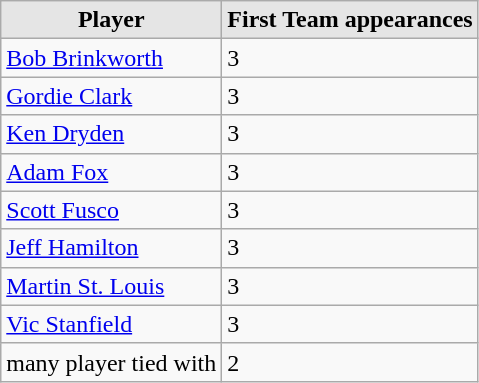<table class="wikitable">
<tr>
<th style="background:#e5e5e5;">Player</th>
<th style="background:#e5e5e5;">First Team appearances</th>
</tr>
<tr>
<td><a href='#'>Bob Brinkworth</a></td>
<td>3</td>
</tr>
<tr>
<td><a href='#'>Gordie Clark</a></td>
<td>3</td>
</tr>
<tr>
<td><a href='#'>Ken Dryden</a></td>
<td>3</td>
</tr>
<tr>
<td><a href='#'>Adam Fox</a></td>
<td>3</td>
</tr>
<tr>
<td><a href='#'>Scott Fusco</a></td>
<td>3</td>
</tr>
<tr>
<td><a href='#'>Jeff Hamilton</a></td>
<td>3</td>
</tr>
<tr>
<td><a href='#'>Martin St. Louis</a></td>
<td>3</td>
</tr>
<tr>
<td><a href='#'>Vic Stanfield</a></td>
<td>3</td>
</tr>
<tr>
<td>many player tied with</td>
<td>2</td>
</tr>
</table>
